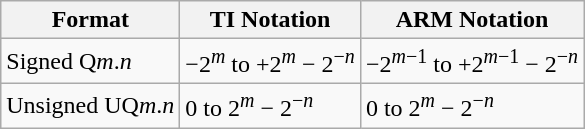<table class="wikitable">
<tr>
<th>Format</th>
<th>TI Notation</th>
<th>ARM Notation</th>
</tr>
<tr>
<td>Signed Q<em>m</em>.<em>n</em></td>
<td>−2<sup><em>m</em></sup> to +2<sup><em>m</em></sup> − 2<sup>−<em>n</em></sup></td>
<td>−2<sup><em>m</em>−1</sup> to +2<sup><em>m</em>−1</sup> − 2<sup>−<em>n</em></sup></td>
</tr>
<tr>
<td>Unsigned UQ<em>m</em>.<em>n</em></td>
<td>0 to 2<sup><em>m</em></sup> − 2<sup>−<em>n</em></sup></td>
<td>0 to 2<sup><em>m</em></sup> − 2<sup>−<em>n</em></sup></td>
</tr>
</table>
